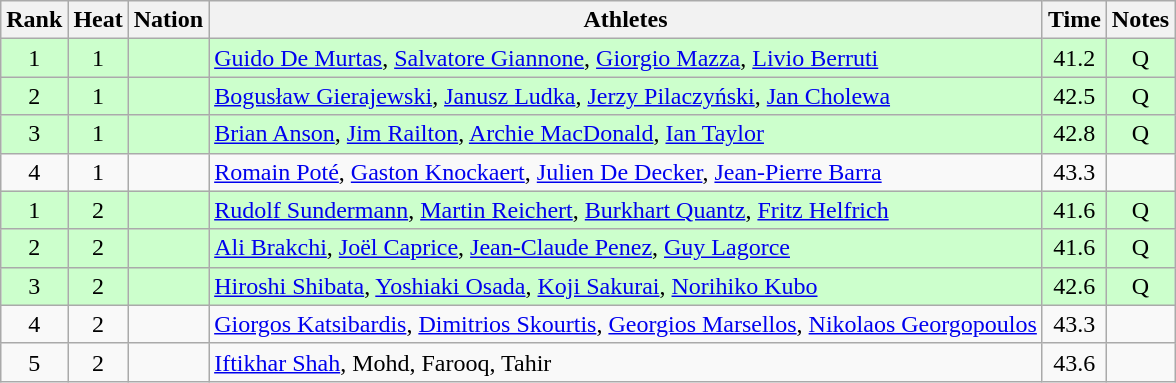<table class="wikitable sortable" style="text-align:center">
<tr>
<th>Rank</th>
<th>Heat</th>
<th>Nation</th>
<th>Athletes</th>
<th>Time</th>
<th>Notes</th>
</tr>
<tr bgcolor=ccffcc>
<td>1</td>
<td>1</td>
<td align=left></td>
<td align=left><a href='#'>Guido De Murtas</a>, <a href='#'>Salvatore Giannone</a>, <a href='#'>Giorgio Mazza</a>, <a href='#'>Livio Berruti</a></td>
<td>41.2</td>
<td>Q</td>
</tr>
<tr bgcolor=ccffcc>
<td>2</td>
<td>1</td>
<td align=left></td>
<td align=left><a href='#'>Bogusław Gierajewski</a>, <a href='#'>Janusz Ludka</a>, <a href='#'>Jerzy Pilaczyński</a>, <a href='#'>Jan Cholewa</a></td>
<td>42.5</td>
<td>Q</td>
</tr>
<tr bgcolor=ccffcc>
<td>3</td>
<td>1</td>
<td align=left></td>
<td align=left><a href='#'>Brian Anson</a>, <a href='#'>Jim Railton</a>, <a href='#'>Archie MacDonald</a>, <a href='#'>Ian Taylor</a></td>
<td>42.8</td>
<td>Q</td>
</tr>
<tr>
<td>4</td>
<td>1</td>
<td align=left></td>
<td align=left><a href='#'>Romain Poté</a>, <a href='#'>Gaston Knockaert</a>, <a href='#'>Julien De Decker</a>, <a href='#'>Jean-Pierre Barra</a></td>
<td>43.3</td>
<td></td>
</tr>
<tr bgcolor=ccffcc>
<td>1</td>
<td>2</td>
<td align=left></td>
<td align=left><a href='#'>Rudolf Sundermann</a>, <a href='#'>Martin Reichert</a>, <a href='#'>Burkhart Quantz</a>, <a href='#'>Fritz Helfrich</a></td>
<td>41.6</td>
<td>Q</td>
</tr>
<tr bgcolor=ccffcc>
<td>2</td>
<td>2</td>
<td align=left></td>
<td align=left><a href='#'>Ali Brakchi</a>, <a href='#'>Joël Caprice</a>, <a href='#'>Jean-Claude Penez</a>, <a href='#'>Guy Lagorce</a></td>
<td>41.6</td>
<td>Q</td>
</tr>
<tr bgcolor=ccffcc>
<td>3</td>
<td>2</td>
<td align=left></td>
<td align=left><a href='#'>Hiroshi Shibata</a>, <a href='#'>Yoshiaki Osada</a>, <a href='#'>Koji Sakurai</a>, <a href='#'>Norihiko Kubo</a></td>
<td>42.6</td>
<td>Q</td>
</tr>
<tr>
<td>4</td>
<td>2</td>
<td align=left></td>
<td align=left><a href='#'>Giorgos Katsibardis</a>, <a href='#'>Dimitrios Skourtis</a>, <a href='#'>Georgios Marsellos</a>, <a href='#'>Nikolaos Georgopoulos</a></td>
<td>43.3</td>
<td></td>
</tr>
<tr>
<td>5</td>
<td>2</td>
<td align=left></td>
<td align=left><a href='#'>Iftikhar Shah</a>, Mohd, Farooq, Tahir</td>
<td>43.6</td>
<td></td>
</tr>
</table>
